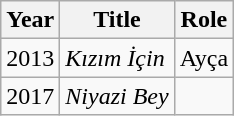<table class="wikitable sortable">
<tr>
<th scope="col">Year</th>
<th scope="col">Title</th>
<th scope="col">Role</th>
</tr>
<tr>
<td>2013</td>
<td><em>Kızım İçin</em></td>
<td>Ayça</td>
</tr>
<tr>
<td>2017</td>
<td><em>Niyazi Bey</em></td>
<td></td>
</tr>
</table>
